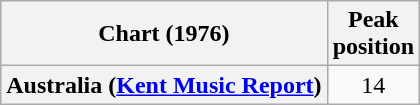<table class="wikitable sortable plainrowheaders">
<tr>
<th scope="col">Chart (1976)</th>
<th scope="col">Peak<br>position</th>
</tr>
<tr>
<th scope="row">Australia (<a href='#'>Kent Music Report</a>)</th>
<td style="text-align:center;">14</td>
</tr>
</table>
